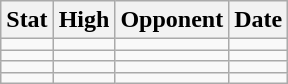<table class="wikitable" style="text-align:right">
<tr>
<th>Stat</th>
<th>High</th>
<th>Opponent</th>
<th>Date</th>
</tr>
<tr>
<td></td>
<td></td>
<td></td>
<td></td>
</tr>
<tr>
<td></td>
<td></td>
<td></td>
<td></td>
</tr>
<tr>
<td></td>
<td></td>
<td></td>
<td></td>
</tr>
<tr>
<td></td>
<td></td>
<td></td>
<td></td>
</tr>
</table>
